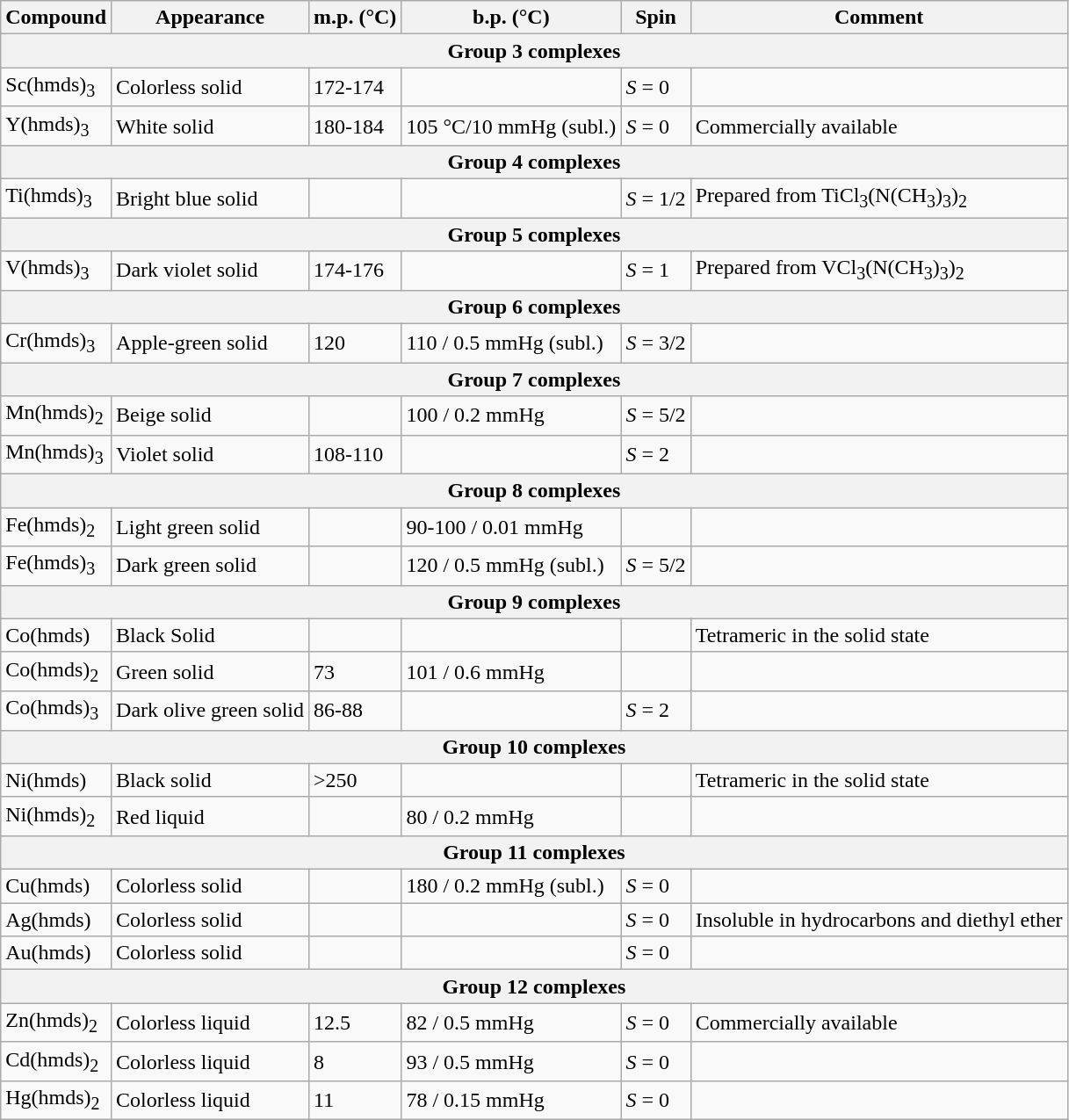<table class=wikitable>
<tr>
<th>Compound</th>
<th>Appearance</th>
<th>m.p. (°C)</th>
<th>b.p. (°C)</th>
<th>Spin</th>
<th>Comment</th>
</tr>
<tr>
<th colspan=6>Group 3 complexes</th>
</tr>
<tr>
<td>Sc(hmds)<sub>3</sub></td>
<td>Colorless solid</td>
<td>172-174</td>
<td></td>
<td><em>S</em> = 0</td>
<td></td>
</tr>
<tr>
<td>Y(hmds)<sub>3</sub></td>
<td>White solid</td>
<td>180-184</td>
<td>105 °C/10 mmHg (subl.)</td>
<td><em>S</em> = 0</td>
<td>Commercially available</td>
</tr>
<tr>
<th colspan=6>Group 4 complexes</th>
</tr>
<tr>
<td>Ti(hmds)<sub>3</sub></td>
<td>Bright blue solid</td>
<td></td>
<td></td>
<td><em>S</em> = 1/2</td>
<td>Prepared from TiCl<sub>3</sub>(N(CH<sub>3</sub>)<sub>3</sub>)<sub>2</sub></td>
</tr>
<tr>
<th colspan=6>Group 5 complexes</th>
</tr>
<tr>
<td>V(hmds)<sub>3</sub></td>
<td>Dark violet solid</td>
<td>174-176</td>
<td></td>
<td><em>S</em> = 1</td>
<td>Prepared from VCl<sub>3</sub>(N(CH<sub>3</sub>)<sub>3</sub>)<sub>2</sub></td>
</tr>
<tr>
<th colspan=6>Group 6 complexes</th>
</tr>
<tr>
<td>Cr(hmds)<sub>3</sub></td>
<td>Apple-green solid</td>
<td>120</td>
<td>110 / 0.5 mmHg (subl.)</td>
<td><em>S</em> = 3/2</td>
<td></td>
</tr>
<tr>
<th colspan=6>Group 7 complexes</th>
</tr>
<tr>
<td>Mn(hmds)<sub>2</sub></td>
<td>Beige solid</td>
<td></td>
<td>100 / 0.2 mmHg</td>
<td><em>S</em> = 5/2</td>
<td></td>
</tr>
<tr>
<td>Mn(hmds)<sub>3</sub></td>
<td>Violet solid</td>
<td>108-110</td>
<td></td>
<td><em>S</em> = 2</td>
<td></td>
</tr>
<tr>
<th colspan=6>Group 8 complexes</th>
</tr>
<tr>
<td>Fe(hmds)<sub>2</sub></td>
<td>Light green solid</td>
<td></td>
<td>90-100 / 0.01 mmHg</td>
<td></td>
<td></td>
</tr>
<tr>
<td>Fe(hmds)<sub>3</sub></td>
<td>Dark green solid</td>
<td></td>
<td>120 / 0.5 mmHg (subl.)</td>
<td><em>S</em> = 5/2</td>
<td></td>
</tr>
<tr>
<th colspan=6>Group 9 complexes</th>
</tr>
<tr>
<td>Co(hmds)</td>
<td>Black Solid</td>
<td></td>
<td></td>
<td></td>
<td>Tetrameric in the solid state</td>
</tr>
<tr>
<td>Co(hmds)<sub>2</sub></td>
<td>Green solid</td>
<td>73</td>
<td>101 / 0.6 mmHg</td>
<td></td>
<td></td>
</tr>
<tr>
<td>Co(hmds)<sub>3</sub></td>
<td>Dark olive green solid</td>
<td>86-88</td>
<td></td>
<td><em>S</em> = 2</td>
<td></td>
</tr>
<tr>
<th colspan=6>Group 10 complexes</th>
</tr>
<tr>
<td>Ni(hmds)</td>
<td>Black solid</td>
<td>>250</td>
<td></td>
<td></td>
<td>Tetrameric in the solid state</td>
</tr>
<tr>
<td>Ni(hmds)<sub>2</sub></td>
<td>Red liquid</td>
<td></td>
<td>80 / 0.2 mmHg</td>
<td></td>
<td></td>
</tr>
<tr>
<th colspan=6>Group 11 complexes</th>
</tr>
<tr>
<td>Cu(hmds)</td>
<td>Colorless solid</td>
<td></td>
<td>180 / 0.2 mmHg (subl.)</td>
<td><em>S</em> = 0</td>
<td></td>
</tr>
<tr>
<td>Ag(hmds)</td>
<td>Colorless solid</td>
<td></td>
<td></td>
<td><em>S</em> = 0</td>
<td>Insoluble in hydrocarbons and diethyl ether</td>
</tr>
<tr>
<td>Au(hmds)</td>
<td>Colorless solid</td>
<td></td>
<td></td>
<td><em>S</em> = 0</td>
<td></td>
</tr>
<tr>
<th colspan=6>Group 12 complexes</th>
</tr>
<tr>
<td>Zn(hmds)<sub>2</sub></td>
<td>Colorless liquid</td>
<td>12.5</td>
<td>82 / 0.5 mmHg</td>
<td><em>S</em> = 0</td>
<td>Commercially available</td>
</tr>
<tr>
<td>Cd(hmds)<sub>2</sub></td>
<td>Colorless liquid</td>
<td>8</td>
<td>93 / 0.5 mmHg</td>
<td><em>S</em> = 0</td>
<td></td>
</tr>
<tr>
<td>Hg(hmds)<sub>2</sub></td>
<td>Colorless liquid</td>
<td>11</td>
<td>78 / 0.15 mmHg</td>
<td><em>S</em> = 0</td>
<td></td>
</tr>
</table>
